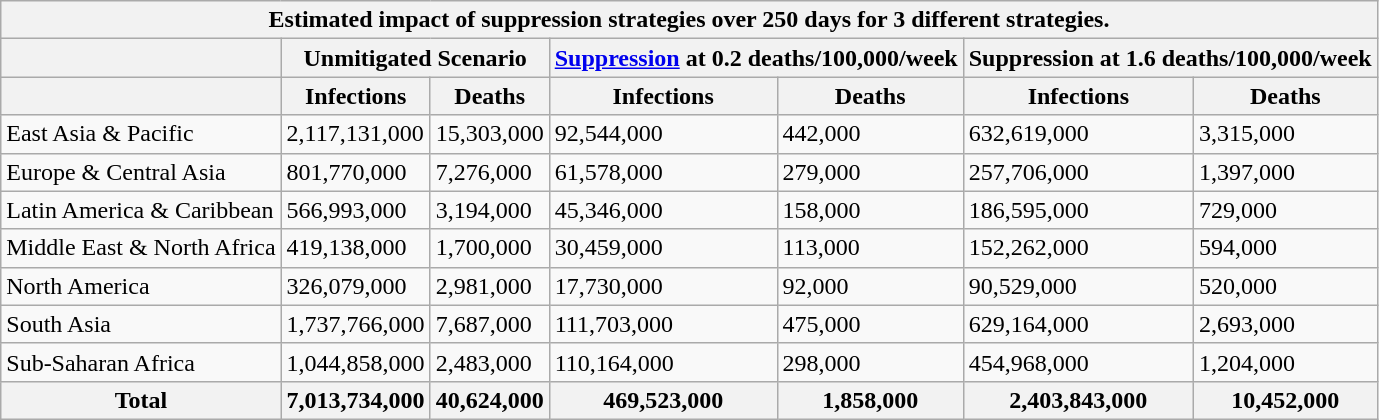<table class="wikitable sortable">
<tr>
<th colspan="7">Estimated impact of suppression strategies over 250 days for 3 different strategies.</th>
</tr>
<tr>
<th></th>
<th colspan="2">Unmitigated Scenario</th>
<th colspan="2"><a href='#'>Suppression</a> at 0.2 deaths/100,000/week</th>
<th colspan="2">Suppression at 1.6 deaths/100,000/week</th>
</tr>
<tr>
<th></th>
<th>Infections</th>
<th>Deaths</th>
<th>Infections</th>
<th>Deaths</th>
<th>Infections</th>
<th>Deaths</th>
</tr>
<tr>
<td>East Asia & Pacific</td>
<td>2,117,131,000</td>
<td>15,303,000</td>
<td>92,544,000</td>
<td>442,000</td>
<td>632,619,000</td>
<td>3,315,000</td>
</tr>
<tr>
<td>Europe & Central Asia</td>
<td>801,770,000</td>
<td>7,276,000</td>
<td>61,578,000</td>
<td>279,000</td>
<td>257,706,000</td>
<td>1,397,000</td>
</tr>
<tr>
<td>Latin America & Caribbean</td>
<td>566,993,000</td>
<td>3,194,000</td>
<td>45,346,000</td>
<td>158,000</td>
<td>186,595,000</td>
<td>729,000</td>
</tr>
<tr>
<td>Middle East & North Africa</td>
<td>419,138,000</td>
<td>1,700,000</td>
<td>30,459,000</td>
<td>113,000</td>
<td>152,262,000</td>
<td>594,000</td>
</tr>
<tr>
<td>North America</td>
<td>326,079,000</td>
<td>2,981,000</td>
<td>17,730,000</td>
<td>92,000</td>
<td>90,529,000</td>
<td>520,000</td>
</tr>
<tr>
<td>South Asia</td>
<td>1,737,766,000</td>
<td>7,687,000</td>
<td>111,703,000</td>
<td>475,000</td>
<td>629,164,000</td>
<td>2,693,000</td>
</tr>
<tr>
<td>Sub-Saharan Africa</td>
<td>1,044,858,000</td>
<td>2,483,000</td>
<td>110,164,000</td>
<td>298,000</td>
<td>454,968,000</td>
<td>1,204,000</td>
</tr>
<tr class="sortbottom">
<th>Total</th>
<th>7,013,734,000</th>
<th>40,624,000</th>
<th>469,523,000</th>
<th>1,858,000</th>
<th>2,403,843,000</th>
<th>10,452,000</th>
</tr>
</table>
